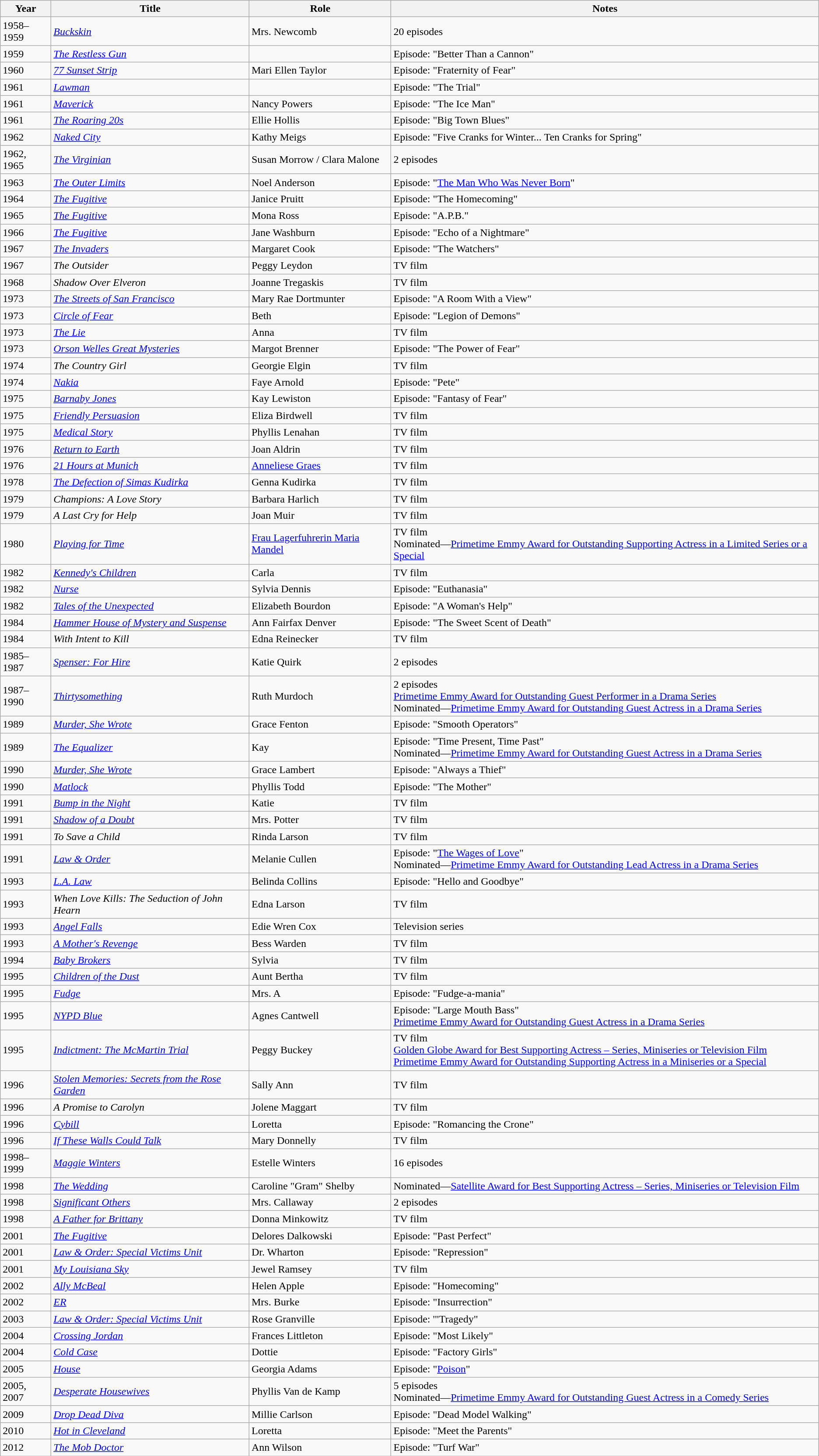<table class="wikitable sortable">
<tr>
<th>Year</th>
<th>Title</th>
<th>Role</th>
<th>Notes</th>
</tr>
<tr>
<td>1958–1959</td>
<td><em><a href='#'>Buckskin</a></em></td>
<td>Mrs. Newcomb</td>
<td>20 episodes</td>
</tr>
<tr>
<td>1959</td>
<td><em><a href='#'>The Restless Gun</a></em></td>
<td></td>
<td>Episode: "Better Than a Cannon"</td>
</tr>
<tr>
<td>1960</td>
<td><em><a href='#'>77 Sunset Strip</a></em></td>
<td>Mari Ellen Taylor</td>
<td>Episode: "Fraternity of Fear"</td>
</tr>
<tr>
<td>1961</td>
<td><em><a href='#'>Lawman</a></em></td>
<td></td>
<td>Episode: "The Trial"</td>
</tr>
<tr>
<td>1961</td>
<td><em><a href='#'>Maverick</a></em></td>
<td>Nancy Powers</td>
<td>Episode: "The Ice Man"</td>
</tr>
<tr>
<td>1961</td>
<td><em><a href='#'>The Roaring 20s</a></em></td>
<td>Ellie Hollis</td>
<td>Episode: "Big Town Blues"</td>
</tr>
<tr>
<td>1962</td>
<td><em><a href='#'>Naked City</a></em></td>
<td>Kathy Meigs</td>
<td>Episode: "Five Cranks for Winter... Ten Cranks for Spring"</td>
</tr>
<tr>
<td>1962, 1965</td>
<td><em><a href='#'>The Virginian</a></em></td>
<td>Susan Morrow / Clara Malone</td>
<td>2 episodes</td>
</tr>
<tr>
<td>1963</td>
<td><em><a href='#'>The Outer Limits</a></em></td>
<td>Noel Anderson</td>
<td>Episode: "<a href='#'>The Man Who Was Never Born</a>"</td>
</tr>
<tr>
<td>1964</td>
<td><em><a href='#'>The Fugitive</a></em></td>
<td>Janice Pruitt</td>
<td>Episode: "The Homecoming"</td>
</tr>
<tr>
<td>1965</td>
<td><em><a href='#'>The Fugitive</a></em></td>
<td>Mona Ross</td>
<td>Episode: "A.P.B."</td>
</tr>
<tr>
<td>1966</td>
<td><em><a href='#'>The Fugitive</a></em></td>
<td>Jane Washburn</td>
<td>Episode: "Echo of a Nightmare"</td>
</tr>
<tr>
<td>1967</td>
<td><em><a href='#'>The Invaders</a></em></td>
<td>Margaret Cook</td>
<td>Episode: "The Watchers"</td>
</tr>
<tr>
<td>1967</td>
<td><em>The Outsider</em></td>
<td>Peggy Leydon</td>
<td>TV film</td>
</tr>
<tr>
<td>1968</td>
<td><em>Shadow Over Elveron</em></td>
<td>Joanne Tregaskis</td>
<td>TV film</td>
</tr>
<tr>
<td>1973</td>
<td><em><a href='#'>The Streets of San Francisco</a></em></td>
<td>Mary Rae Dortmunter</td>
<td>Episode: "A Room With a View"</td>
</tr>
<tr>
<td>1973</td>
<td><em><a href='#'>Circle of Fear</a></em></td>
<td>Beth</td>
<td>Episode: "Legion of Demons"</td>
</tr>
<tr>
<td>1973</td>
<td><em><a href='#'>The Lie</a></em></td>
<td>Anna</td>
<td>TV film</td>
</tr>
<tr>
<td>1973</td>
<td><em><a href='#'>Orson Welles Great Mysteries</a></em></td>
<td>Margot Brenner</td>
<td>Episode: "The Power of Fear"</td>
</tr>
<tr>
<td>1974</td>
<td><em>The Country Girl</em></td>
<td>Georgie Elgin</td>
<td>TV film</td>
</tr>
<tr>
<td>1974</td>
<td><em><a href='#'>Nakia</a></em></td>
<td>Faye Arnold</td>
<td>Episode: "Pete"</td>
</tr>
<tr>
<td>1975</td>
<td><em><a href='#'>Barnaby Jones</a></em></td>
<td>Kay Lewiston</td>
<td>Episode: "Fantasy of Fear"</td>
</tr>
<tr>
<td>1975</td>
<td><em><a href='#'>Friendly Persuasion</a></em></td>
<td>Eliza Birdwell</td>
<td>TV film</td>
</tr>
<tr>
<td>1975</td>
<td><em><a href='#'>Medical Story</a></em></td>
<td>Phyllis Lenahan</td>
<td>TV film</td>
</tr>
<tr>
<td>1976</td>
<td><em><a href='#'>Return to Earth</a></em></td>
<td>Joan Aldrin</td>
<td>TV film</td>
</tr>
<tr>
<td>1976</td>
<td><em><a href='#'>21 Hours at Munich</a></em></td>
<td><a href='#'>Anneliese Graes</a></td>
<td>TV film</td>
</tr>
<tr>
<td>1978</td>
<td><em><a href='#'>The Defection of Simas Kudirka</a></em></td>
<td>Genna Kudirka</td>
<td>TV film</td>
</tr>
<tr>
<td>1979</td>
<td><em>Champions: A Love Story</em></td>
<td>Barbara Harlich</td>
<td>TV film</td>
</tr>
<tr>
<td>1979</td>
<td><em>A Last Cry for Help</em></td>
<td>Joan Muir</td>
<td>TV film</td>
</tr>
<tr>
<td>1980</td>
<td><em><a href='#'>Playing for Time</a></em></td>
<td><a href='#'>Frau Lagerfuhrerin Maria Mandel</a></td>
<td>TV film<br>Nominated—<a href='#'>Primetime Emmy Award for Outstanding Supporting Actress in a Limited Series or a Special</a> </td>
</tr>
<tr>
<td>1982</td>
<td><em><a href='#'>Kennedy's Children</a></em></td>
<td>Carla</td>
<td>TV film</td>
</tr>
<tr>
<td>1982</td>
<td><em><a href='#'>Nurse</a></em></td>
<td>Sylvia Dennis</td>
<td>Episode: "Euthanasia"</td>
</tr>
<tr>
<td>1982</td>
<td><em><a href='#'>Tales of the Unexpected</a></em></td>
<td>Elizabeth Bourdon</td>
<td>Episode: "A Woman's Help"</td>
</tr>
<tr>
<td>1984</td>
<td><em><a href='#'>Hammer House of Mystery and Suspense</a></em></td>
<td>Ann Fairfax Denver</td>
<td>Episode: "The Sweet Scent of Death"</td>
</tr>
<tr>
<td>1984</td>
<td><em>With Intent to Kill</em></td>
<td>Edna Reinecker</td>
<td>TV film</td>
</tr>
<tr>
<td>1985–1987</td>
<td><em><a href='#'>Spenser: For Hire</a></em></td>
<td>Katie Quirk</td>
<td>2 episodes</td>
</tr>
<tr>
<td>1987–1990</td>
<td><em><a href='#'>Thirtysomething</a></em></td>
<td>Ruth Murdoch</td>
<td>2 episodes<br><a href='#'>Primetime Emmy Award for Outstanding Guest Performer in a Drama Series</a> <br>Nominated—<a href='#'>Primetime Emmy Award for Outstanding Guest Actress in a Drama Series</a> </td>
</tr>
<tr>
<td>1989</td>
<td><em><a href='#'>Murder, She Wrote</a></em></td>
<td>Grace Fenton</td>
<td>Episode: "Smooth Operators"</td>
</tr>
<tr>
<td>1989</td>
<td><em><a href='#'>The Equalizer</a></em></td>
<td>Kay</td>
<td>Episode: "Time Present, Time Past"<br>Nominated—<a href='#'>Primetime Emmy Award for Outstanding Guest Actress in a Drama Series</a> </td>
</tr>
<tr>
<td>1990</td>
<td><em><a href='#'>Murder, She Wrote</a></em></td>
<td>Grace Lambert</td>
<td>Episode: "Always a Thief"</td>
</tr>
<tr>
<td>1990</td>
<td><em><a href='#'>Matlock</a></em></td>
<td>Phyllis Todd</td>
<td>Episode: "The Mother"</td>
</tr>
<tr>
<td>1991</td>
<td><em><a href='#'>Bump in the Night</a></em></td>
<td>Katie</td>
<td>TV film</td>
</tr>
<tr>
<td>1991</td>
<td><em><a href='#'>Shadow of a Doubt</a></em></td>
<td>Mrs. Potter</td>
<td>TV film</td>
</tr>
<tr>
<td>1991</td>
<td><em>To Save a Child</em></td>
<td>Rinda Larson</td>
<td>TV film</td>
</tr>
<tr>
<td>1991</td>
<td><em><a href='#'>Law & Order</a></em></td>
<td>Melanie Cullen</td>
<td>Episode: "<a href='#'>The Wages of Love</a>"<br>Nominated—<a href='#'>Primetime Emmy Award for Outstanding Lead Actress in a Drama Series</a> </td>
</tr>
<tr>
<td>1993</td>
<td><em><a href='#'>L.A. Law</a></em></td>
<td>Belinda Collins</td>
<td>Episode: "Hello and Goodbye"</td>
</tr>
<tr>
<td>1993</td>
<td><em>When Love Kills: The Seduction of John Hearn</em></td>
<td>Edna Larson</td>
<td>TV film</td>
</tr>
<tr>
<td>1993</td>
<td><em><a href='#'>Angel Falls</a></em></td>
<td>Edie Wren Cox</td>
<td>Television series</td>
</tr>
<tr>
<td>1993</td>
<td><em><a href='#'>A Mother's Revenge</a></em></td>
<td>Bess Warden</td>
<td>TV film</td>
</tr>
<tr>
<td>1994</td>
<td><em><a href='#'>Baby Brokers</a></em></td>
<td>Sylvia</td>
<td>TV film</td>
</tr>
<tr>
<td>1995</td>
<td><em><a href='#'>Children of the Dust</a></em></td>
<td>Aunt Bertha</td>
<td>TV film</td>
</tr>
<tr>
<td>1995</td>
<td><em><a href='#'>Fudge</a></em></td>
<td>Mrs. A</td>
<td>Episode: "Fudge-a-mania"</td>
</tr>
<tr>
<td>1995</td>
<td><em><a href='#'>NYPD Blue</a></em></td>
<td>Agnes Cantwell</td>
<td>Episode: "Large Mouth Bass"<br><a href='#'>Primetime Emmy Award for Outstanding Guest Actress in a Drama Series</a> </td>
</tr>
<tr>
<td>1995</td>
<td><em><a href='#'>Indictment: The McMartin Trial</a></em></td>
<td>Peggy Buckey</td>
<td>TV film<br><a href='#'>Golden Globe Award for Best Supporting Actress – Series, Miniseries or Television Film</a> <br><a href='#'>Primetime Emmy Award for Outstanding Supporting Actress in a Miniseries or a Special</a> </td>
</tr>
<tr>
<td>1996</td>
<td><em><a href='#'>Stolen Memories: Secrets from the Rose Garden</a></em></td>
<td>Sally Ann</td>
<td>TV film</td>
</tr>
<tr>
<td>1996</td>
<td><em>A Promise to Carolyn</em></td>
<td>Jolene Maggart</td>
<td>TV film</td>
</tr>
<tr>
<td>1996</td>
<td><em><a href='#'>Cybill</a></em></td>
<td>Loretta</td>
<td>Episode: "Romancing the Crone"</td>
</tr>
<tr>
<td>1996</td>
<td><em><a href='#'>If These Walls Could Talk</a></em></td>
<td>Mary Donnelly</td>
<td>TV film</td>
</tr>
<tr>
<td>1998–1999</td>
<td><em><a href='#'>Maggie Winters</a></em></td>
<td>Estelle Winters</td>
<td>16 episodes</td>
</tr>
<tr>
<td>1998</td>
<td><em><a href='#'>The Wedding</a></em></td>
<td>Caroline "Gram" Shelby</td>
<td>Nominated—<a href='#'>Satellite Award for Best Supporting Actress – Series, Miniseries or Television Film</a> </td>
</tr>
<tr>
<td>1998</td>
<td><em><a href='#'>Significant Others</a></em></td>
<td>Mrs. Callaway</td>
<td>2 episodes</td>
</tr>
<tr>
<td>1998</td>
<td><em><a href='#'>A Father for Brittany</a></em></td>
<td>Donna Minkowitz</td>
<td>TV film</td>
</tr>
<tr>
<td>2001</td>
<td><em><a href='#'>The Fugitive</a></em></td>
<td>Delores Dalkowski</td>
<td>Episode: "Past Perfect"</td>
</tr>
<tr>
<td>2001</td>
<td><em><a href='#'>Law & Order: Special Victims Unit</a></em></td>
<td>Dr. Wharton</td>
<td>Episode: "Repression"</td>
</tr>
<tr>
<td>2001</td>
<td><em><a href='#'>My Louisiana Sky</a></em></td>
<td>Jewel Ramsey</td>
<td>TV film</td>
</tr>
<tr>
<td>2002</td>
<td><em><a href='#'>Ally McBeal</a></em></td>
<td>Helen Apple</td>
<td>Episode: "Homecoming"</td>
</tr>
<tr>
<td>2002</td>
<td><em><a href='#'>ER</a></em></td>
<td>Mrs. Burke</td>
<td>Episode: "Insurrection"</td>
</tr>
<tr>
<td>2003</td>
<td><em><a href='#'>Law & Order: Special Victims Unit</a></em></td>
<td>Rose Granville</td>
<td>Episode: '"Tragedy"</td>
</tr>
<tr>
<td>2004</td>
<td><em><a href='#'>Crossing Jordan</a></em></td>
<td>Frances Littleton</td>
<td>Episode: "Most Likely"</td>
</tr>
<tr>
<td>2004</td>
<td><em><a href='#'>Cold Case</a></em></td>
<td>Dottie</td>
<td>Episode: "Factory Girls"</td>
</tr>
<tr>
<td>2005</td>
<td><em><a href='#'>House</a></em></td>
<td>Georgia Adams</td>
<td>Episode: "<a href='#'>Poison</a>"</td>
</tr>
<tr>
<td>2005, 2007</td>
<td><em><a href='#'>Desperate Housewives</a></em></td>
<td>Phyllis Van de Kamp</td>
<td>5 episodes<br>Nominated—<a href='#'>Primetime Emmy Award for Outstanding Guest Actress in a Comedy Series</a> </td>
</tr>
<tr>
<td>2009</td>
<td><em><a href='#'>Drop Dead Diva</a></em></td>
<td>Millie Carlson</td>
<td>Episode: "Dead Model Walking"</td>
</tr>
<tr>
<td>2010</td>
<td><em><a href='#'>Hot in Cleveland</a></em></td>
<td>Loretta</td>
<td>Episode: "Meet the Parents"</td>
</tr>
<tr>
<td>2012</td>
<td><em><a href='#'>The Mob Doctor</a></em></td>
<td>Ann Wilson</td>
<td>Episode: "Turf War"</td>
</tr>
</table>
